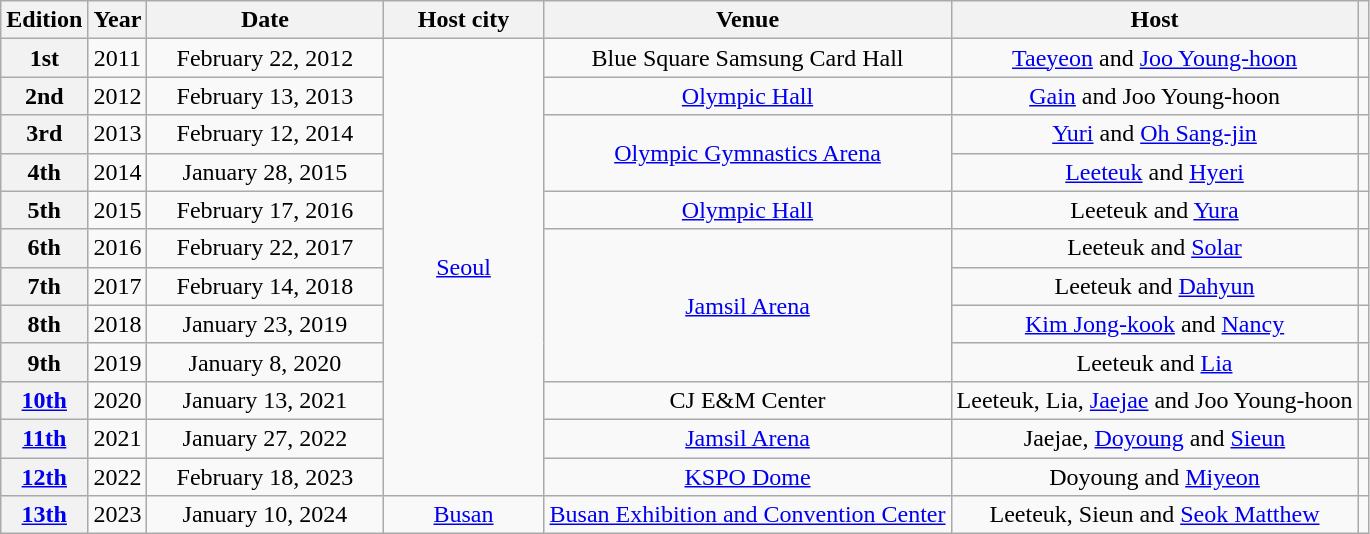<table class="wikitable plainrowheaders" style="text-align:center">
<tr>
<th scope="col">Edition</th>
<th scope="col">Year</th>
<th scope="col" width="150">Date</th>
<th scope="col" width="100">Host city</th>
<th scope="col">Venue</th>
<th scope="col">Host</th>
<th scope="col"></th>
</tr>
<tr>
<th scope="row" style="text-align:center">1st</th>
<td>2011</td>
<td>February 22, 2012</td>
<td rowspan="12"><a href='#'>Seoul</a></td>
<td>Blue Square Samsung Card Hall</td>
<td><a href='#'>Taeyeon</a> and <a href='#'>Joo Young-hoon</a></td>
<td></td>
</tr>
<tr>
<th scope="row" style="text-align:center">2nd</th>
<td>2012</td>
<td>February 13, 2013</td>
<td><a href='#'>Olympic Hall</a></td>
<td><a href='#'>Gain</a> and Joo Young-hoon</td>
<td></td>
</tr>
<tr>
<th scope="row" style="text-align:center">3rd</th>
<td>2013</td>
<td>February 12, 2014</td>
<td rowspan="2"><a href='#'>Olympic Gymnastics Arena</a></td>
<td><a href='#'>Yuri</a> and <a href='#'>Oh Sang-jin</a></td>
<td></td>
</tr>
<tr>
<th scope="row" style="text-align:center">4th</th>
<td>2014</td>
<td>January 28, 2015</td>
<td><a href='#'>Leeteuk</a> and <a href='#'>Hyeri</a></td>
<td></td>
</tr>
<tr>
<th scope="row" style="text-align:center">5th</th>
<td>2015</td>
<td>February 17, 2016</td>
<td><a href='#'>Olympic Hall</a></td>
<td>Leeteuk and <a href='#'>Yura</a></td>
<td></td>
</tr>
<tr>
<th scope="row" style="text-align:center">6th</th>
<td>2016</td>
<td>February 22, 2017</td>
<td rowspan="4"><a href='#'>Jamsil Arena</a></td>
<td>Leeteuk and <a href='#'>Solar</a></td>
<td></td>
</tr>
<tr>
<th scope="row" style="text-align:center">7th</th>
<td>2017</td>
<td>February 14, 2018</td>
<td>Leeteuk and <a href='#'>Dahyun</a></td>
<td></td>
</tr>
<tr>
<th scope="row" style="text-align:center">8th</th>
<td>2018</td>
<td>January 23, 2019</td>
<td><a href='#'>Kim Jong-kook</a> and <a href='#'>Nancy</a></td>
<td></td>
</tr>
<tr>
<th scope="row" style="text-align:center">9th</th>
<td>2019</td>
<td>January 8, 2020</td>
<td>Leeteuk and <a href='#'>Lia</a></td>
<td></td>
</tr>
<tr>
<th scope="row" style="text-align:center"><a href='#'>10th</a></th>
<td>2020</td>
<td>January 13, 2021</td>
<td>CJ E&M Center</td>
<td>Leeteuk, Lia, <a href='#'>Jaejae</a> and Joo Young-hoon</td>
<td></td>
</tr>
<tr>
<th scope="row" style="text-align:center"><a href='#'>11th</a></th>
<td>2021</td>
<td>January 27, 2022</td>
<td><a href='#'>Jamsil Arena</a></td>
<td>Jaejae, <a href='#'>Doyoung</a> and <a href='#'>Sieun</a></td>
<td></td>
</tr>
<tr>
<th scope="row" style="text-align:center"><a href='#'>12th</a></th>
<td>2022</td>
<td>February 18, 2023</td>
<td><a href='#'>KSPO Dome</a></td>
<td>Doyoung and <a href='#'>Miyeon</a></td>
<td></td>
</tr>
<tr>
<th scope="row" style="text-align:center"><a href='#'>13th</a></th>
<td>2023</td>
<td>January 10, 2024</td>
<td><a href='#'>Busan</a></td>
<td><a href='#'>Busan Exhibition and Convention Center</a></td>
<td>Leeteuk, Sieun and <a href='#'>Seok Matthew</a></td>
<td></td>
</tr>
</table>
